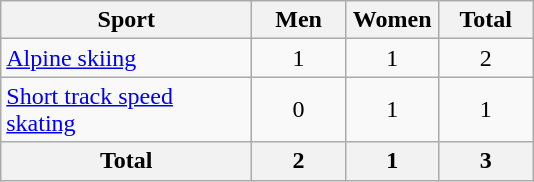<table class="wikitable sortable" style=text-align:center>
<tr>
<th width=160>Sport</th>
<th width=55>Men</th>
<th width=55>Women</th>
<th width=55>Total</th>
</tr>
<tr>
<td align=left><a href='#'>Alpine skiing</a></td>
<td>1</td>
<td>1</td>
<td>2</td>
</tr>
<tr>
<td align=left><a href='#'>Short track speed skating</a></td>
<td>0</td>
<td>1</td>
<td>1</td>
</tr>
<tr>
<th>Total</th>
<th>2</th>
<th>1</th>
<th>3</th>
</tr>
</table>
